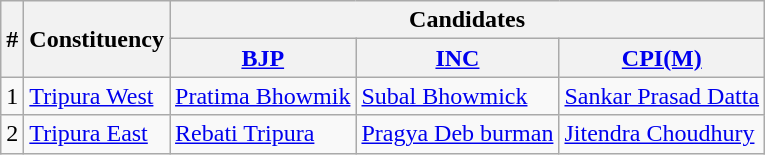<table class="wikitable sortable">
<tr>
<th rowspan="2">#</th>
<th rowspan="2">Constituency</th>
<th colspan="3">Candidates</th>
</tr>
<tr>
<th><a href='#'>BJP</a></th>
<th><a href='#'>INC</a></th>
<th><a href='#'>CPI(M)</a></th>
</tr>
<tr>
<td>1</td>
<td><a href='#'>Tripura West</a></td>
<td><a href='#'>Pratima Bhowmik</a></td>
<td><a href='#'>Subal Bhowmick</a></td>
<td><a href='#'>Sankar Prasad Datta</a></td>
</tr>
<tr>
<td>2</td>
<td><a href='#'>Tripura East</a></td>
<td><a href='#'>Rebati Tripura</a></td>
<td><a href='#'>Pragya Deb burman</a></td>
<td><a href='#'>Jitendra Choudhury</a></td>
</tr>
</table>
